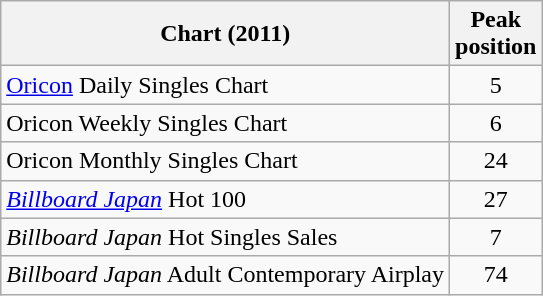<table class="wikitable sortable" border="1">
<tr>
<th>Chart (2011)</th>
<th>Peak<br>position</th>
</tr>
<tr>
<td><a href='#'>Oricon</a> Daily Singles Chart</td>
<td style="text-align:center;">5</td>
</tr>
<tr>
<td>Oricon Weekly Singles Chart</td>
<td style="text-align:center;">6</td>
</tr>
<tr>
<td>Oricon Monthly Singles Chart</td>
<td style="text-align:center;">24</td>
</tr>
<tr>
<td><em><a href='#'>Billboard Japan</a></em> Hot 100</td>
<td style="text-align:center;">27</td>
</tr>
<tr>
<td><em>Billboard Japan</em> Hot Singles Sales</td>
<td style="text-align:center;">7</td>
</tr>
<tr>
<td><em>Billboard Japan</em> Adult Contemporary Airplay</td>
<td style="text-align:center;">74</td>
</tr>
</table>
